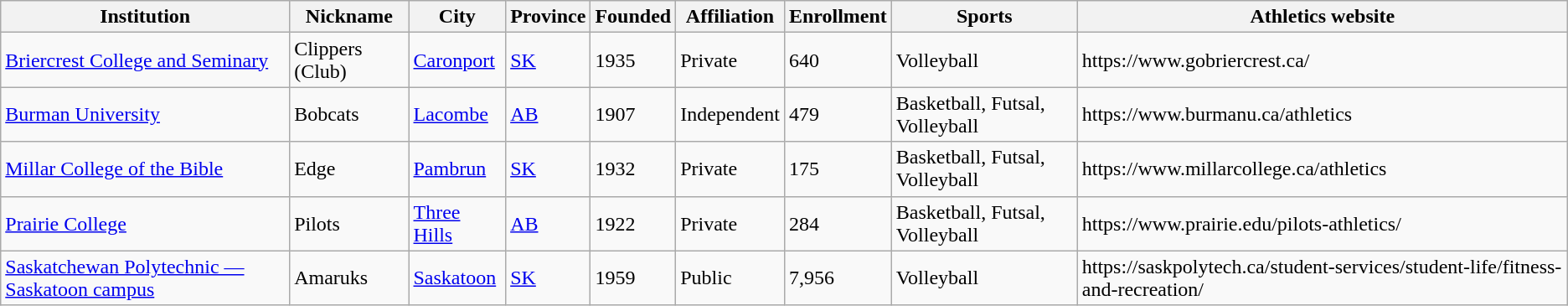<table class="wikitable sortable">
<tr>
<th>Institution</th>
<th>Nickname</th>
<th>City</th>
<th>Province</th>
<th>Founded</th>
<th>Affiliation</th>
<th>Enrollment</th>
<th>Sports</th>
<th>Athletics website</th>
</tr>
<tr>
<td><a href='#'>Briercrest College and Seminary</a></td>
<td>Clippers (Club)</td>
<td><a href='#'>Caronport</a></td>
<td><a href='#'>SK</a></td>
<td>1935</td>
<td>Private</td>
<td>640</td>
<td>Volleyball</td>
<td>https://www.gobriercrest.ca/</td>
</tr>
<tr>
<td><a href='#'>Burman University</a></td>
<td>Bobcats</td>
<td><a href='#'>Lacombe</a></td>
<td><a href='#'>AB</a></td>
<td>1907</td>
<td>Independent</td>
<td>479</td>
<td>Basketball, Futsal, Volleyball</td>
<td>https://www.burmanu.ca/athletics</td>
</tr>
<tr>
<td><a href='#'>Millar College of the Bible</a></td>
<td>Edge</td>
<td><a href='#'>Pambrun</a></td>
<td><a href='#'>SK</a></td>
<td>1932</td>
<td>Private</td>
<td>175</td>
<td>Basketball, Futsal, Volleyball</td>
<td>https://www.millarcollege.ca/athletics</td>
</tr>
<tr>
<td><a href='#'>Prairie College</a></td>
<td>Pilots</td>
<td><a href='#'>Three Hills</a></td>
<td><a href='#'>AB</a></td>
<td>1922</td>
<td>Private</td>
<td>284</td>
<td>Basketball, Futsal, Volleyball</td>
<td>https://www.prairie.edu/pilots-athletics/</td>
</tr>
<tr>
<td><a href='#'>Saskatchewan Polytechnic — Saskatoon campus</a></td>
<td>Amaruks</td>
<td><a href='#'>Saskatoon</a></td>
<td><a href='#'>SK</a></td>
<td>1959</td>
<td>Public</td>
<td>7,956</td>
<td>Volleyball</td>
<td>https://saskpolytech.ca/student-services/student-life/fitness-and-recreation/</td>
</tr>
</table>
